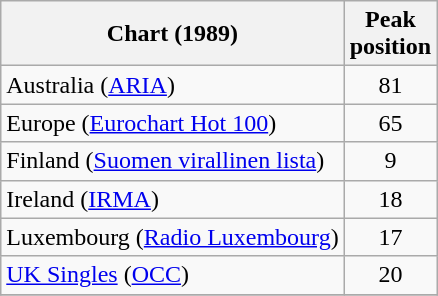<table class="wikitable sortable">
<tr>
<th>Chart (1989)</th>
<th>Peak<br>position</th>
</tr>
<tr>
<td>Australia (<a href='#'>ARIA</a>)</td>
<td style="text-align:center;">81</td>
</tr>
<tr>
<td>Europe (<a href='#'>Eurochart Hot 100</a>)</td>
<td style="text-align:center;">65</td>
</tr>
<tr>
<td>Finland (<a href='#'>Suomen virallinen lista</a>)</td>
<td style="text-align:center;">9</td>
</tr>
<tr>
<td>Ireland (<a href='#'>IRMA</a>)</td>
<td style="text-align:center;">18</td>
</tr>
<tr>
<td>Luxembourg (<a href='#'>Radio Luxembourg</a>)</td>
<td align="center">17</td>
</tr>
<tr>
<td><a href='#'>UK Singles</a> (<a href='#'>OCC</a>)</td>
<td style="text-align:center;">20</td>
</tr>
<tr>
</tr>
</table>
